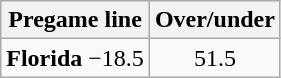<table class="wikitable">
<tr align="center">
<th style=>Pregame line</th>
<th style=>Over/under</th>
</tr>
<tr align="center">
<td><strong>Florida</strong> −18.5</td>
<td>51.5</td>
</tr>
</table>
